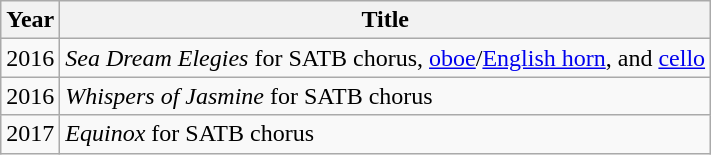<table class="wikitable">
<tr>
<th>Year</th>
<th>Title</th>
</tr>
<tr>
<td>2016</td>
<td><em>Sea Dream Elegies</em> for SATB chorus, <a href='#'>oboe</a>/<a href='#'>English horn</a>, and <a href='#'>cello</a></td>
</tr>
<tr>
<td>2016</td>
<td><em>Whispers of Jasmine</em> for SATB chorus</td>
</tr>
<tr>
<td>2017</td>
<td><em>Equinox</em> for SATB chorus</td>
</tr>
</table>
